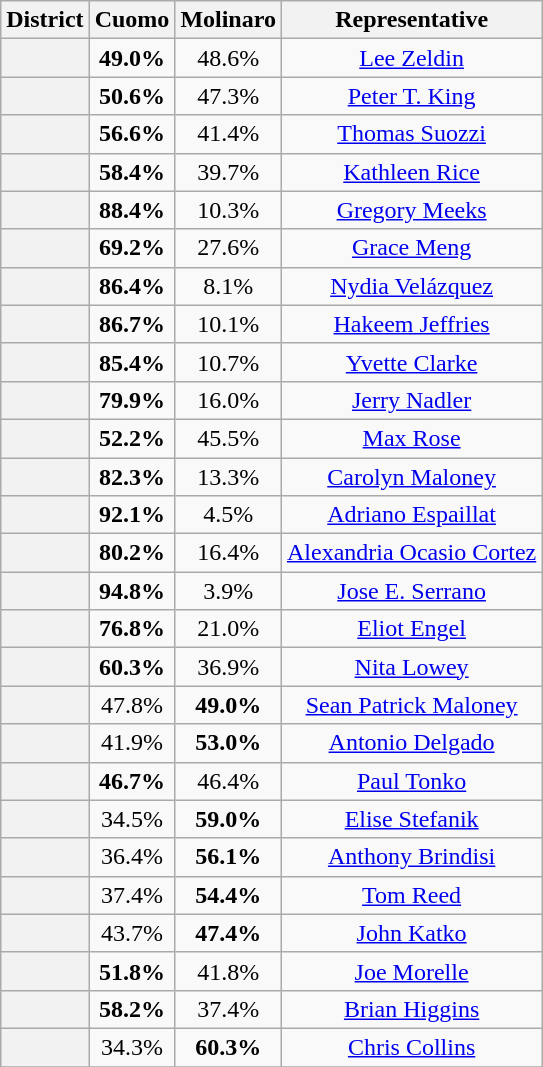<table class=wikitable>
<tr>
<th>District</th>
<th>Cuomo</th>
<th>Molinaro</th>
<th>Representative</th>
</tr>
<tr align=center>
<th></th>
<td><strong>49.0%</strong></td>
<td>48.6%</td>
<td><a href='#'>Lee Zeldin</a></td>
</tr>
<tr align=center>
<th></th>
<td><strong>50.6%</strong></td>
<td>47.3%</td>
<td><a href='#'>Peter T. King</a></td>
</tr>
<tr align=center>
<th></th>
<td><strong>56.6%</strong></td>
<td>41.4%</td>
<td><a href='#'>Thomas Suozzi</a></td>
</tr>
<tr align=center>
<th></th>
<td><strong>58.4%</strong></td>
<td>39.7%</td>
<td><a href='#'>Kathleen Rice</a></td>
</tr>
<tr align=center>
<th></th>
<td><strong>88.4%</strong></td>
<td>10.3%</td>
<td><a href='#'>Gregory Meeks</a></td>
</tr>
<tr align=center>
<th></th>
<td><strong>69.2%</strong></td>
<td>27.6%</td>
<td><a href='#'>Grace Meng</a></td>
</tr>
<tr align=center>
<th></th>
<td><strong>86.4%</strong></td>
<td>8.1%</td>
<td><a href='#'>Nydia Velázquez</a></td>
</tr>
<tr align=center>
<th></th>
<td><strong>86.7%</strong></td>
<td>10.1%</td>
<td><a href='#'>Hakeem Jeffries</a></td>
</tr>
<tr align=center>
<th></th>
<td><strong>85.4%</strong></td>
<td>10.7%</td>
<td><a href='#'>Yvette Clarke</a></td>
</tr>
<tr align=center>
<th></th>
<td><strong>79.9%</strong></td>
<td>16.0%</td>
<td><a href='#'>Jerry Nadler</a></td>
</tr>
<tr align=center>
<th></th>
<td><strong>52.2%</strong></td>
<td>45.5%</td>
<td><a href='#'>Max Rose</a></td>
</tr>
<tr align=center>
<th></th>
<td><strong>82.3%</strong></td>
<td>13.3%</td>
<td><a href='#'>Carolyn Maloney</a></td>
</tr>
<tr align=center>
<th></th>
<td><strong>92.1%</strong></td>
<td>4.5%</td>
<td><a href='#'>Adriano Espaillat</a></td>
</tr>
<tr align=center>
<th></th>
<td><strong>80.2%</strong></td>
<td>16.4%</td>
<td><a href='#'>Alexandria Ocasio Cortez</a></td>
</tr>
<tr align=center>
<th></th>
<td><strong>94.8%</strong></td>
<td>3.9%</td>
<td><a href='#'>Jose E. Serrano</a></td>
</tr>
<tr align=center>
<th></th>
<td><strong>76.8%</strong></td>
<td>21.0%</td>
<td><a href='#'>Eliot Engel</a></td>
</tr>
<tr align=center>
<th></th>
<td><strong>60.3%</strong></td>
<td>36.9%</td>
<td><a href='#'>Nita Lowey</a></td>
</tr>
<tr align=center>
<th></th>
<td>47.8%</td>
<td><strong>49.0%</strong></td>
<td><a href='#'>Sean Patrick Maloney</a></td>
</tr>
<tr align=center>
<th></th>
<td>41.9%</td>
<td><strong>53.0%</strong></td>
<td><a href='#'>Antonio Delgado</a></td>
</tr>
<tr align=center>
<th></th>
<td><strong>46.7%</strong></td>
<td>46.4%</td>
<td><a href='#'>Paul Tonko</a></td>
</tr>
<tr align=center>
<th></th>
<td>34.5%</td>
<td><strong>59.0%</strong></td>
<td><a href='#'>Elise Stefanik</a></td>
</tr>
<tr align=center>
<th></th>
<td>36.4%</td>
<td><strong>56.1%</strong></td>
<td><a href='#'>Anthony Brindisi</a></td>
</tr>
<tr align=center>
<th></th>
<td>37.4%</td>
<td><strong>54.4%</strong></td>
<td><a href='#'>Tom Reed</a></td>
</tr>
<tr align=center>
<th></th>
<td>43.7%</td>
<td><strong>47.4%</strong></td>
<td><a href='#'>John Katko</a></td>
</tr>
<tr align=center>
<th></th>
<td><strong>51.8%</strong></td>
<td>41.8%</td>
<td><a href='#'>Joe Morelle</a></td>
</tr>
<tr align=center>
<th></th>
<td><strong>58.2%</strong></td>
<td>37.4%</td>
<td><a href='#'>Brian Higgins</a></td>
</tr>
<tr align=center>
<th></th>
<td>34.3%</td>
<td><strong>60.3%</strong></td>
<td><a href='#'>Chris Collins</a></td>
</tr>
<tr align=center>
</tr>
</table>
